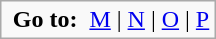<table class=wikitable style="margin: 1em auto 1em auto;">
<tr>
<td align=center> <strong>Go to:</strong>  <a href='#'>M</a> | <a href='#'>N</a> | <a href='#'>O</a> | <a href='#'>P</a></td>
</tr>
</table>
